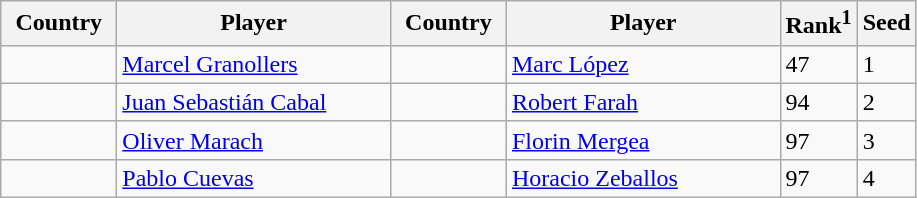<table class="sortable wikitable">
<tr>
<th width="70">Country</th>
<th width="175">Player</th>
<th width="70">Country</th>
<th width="175">Player</th>
<th>Rank<sup>1</sup></th>
<th>Seed</th>
</tr>
<tr>
<td></td>
<td><a href='#'>Marcel Granollers</a></td>
<td></td>
<td><a href='#'>Marc López</a></td>
<td>47</td>
<td>1</td>
</tr>
<tr>
<td></td>
<td><a href='#'>Juan Sebastián Cabal</a></td>
<td></td>
<td><a href='#'>Robert Farah</a></td>
<td>94</td>
<td>2</td>
</tr>
<tr>
<td></td>
<td><a href='#'>Oliver Marach</a></td>
<td></td>
<td><a href='#'>Florin Mergea</a></td>
<td>97</td>
<td>3</td>
</tr>
<tr>
<td></td>
<td><a href='#'>Pablo Cuevas</a></td>
<td></td>
<td><a href='#'>Horacio Zeballos</a></td>
<td>97</td>
<td>4</td>
</tr>
</table>
